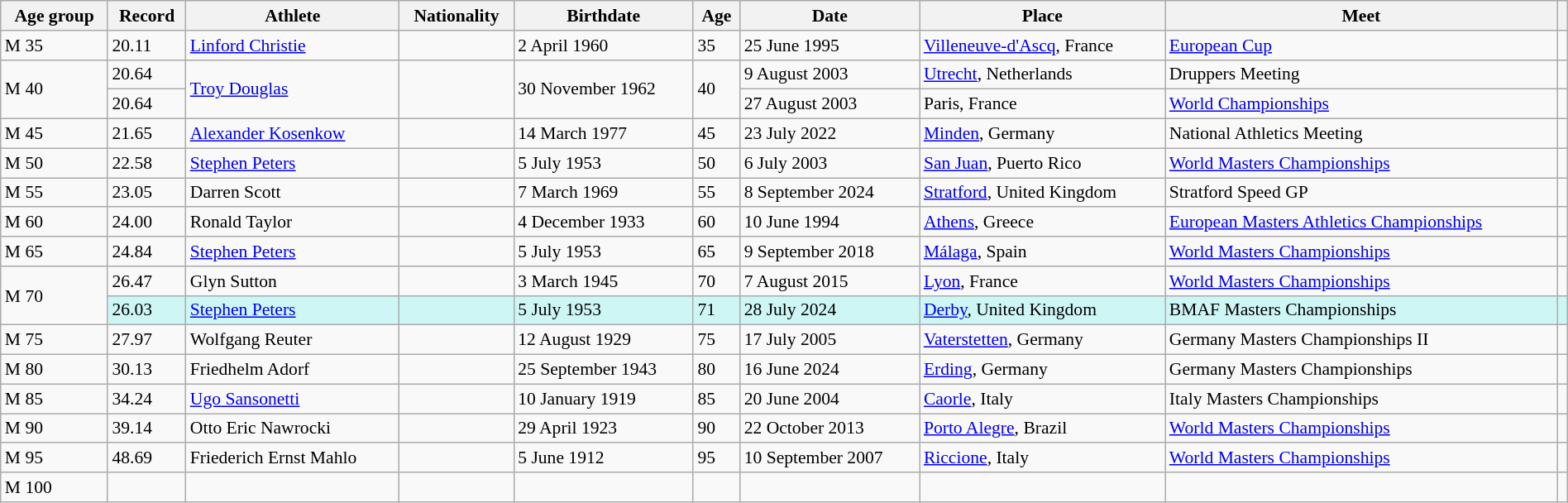<table class="wikitable" style="font-size:90%; width: 100%;">
<tr>
<th>Age group</th>
<th>Record</th>
<th>Athlete</th>
<th>Nationality</th>
<th>Birthdate</th>
<th>Age</th>
<th>Date</th>
<th>Place</th>
<th>Meet</th>
<th></th>
</tr>
<tr>
<td>M 35</td>
<td>20.11 </td>
<td><a href='#'>Linford Christie</a></td>
<td></td>
<td>2 April 1960</td>
<td>35</td>
<td>25 June 1995</td>
<td><a href='#'>Villeneuve-d'Ascq</a>, France</td>
<td><a href='#'>European Cup</a></td>
<td></td>
</tr>
<tr>
<td rowspan=2>M 40</td>
<td>20.64 </td>
<td rowspan=2><a href='#'>Troy Douglas</a></td>
<td rowspan=2></td>
<td rowspan=2>30 November 1962</td>
<td rowspan=2>40</td>
<td>9 August 2003</td>
<td><a href='#'>Utrecht</a>, Netherlands</td>
<td>Druppers Meeting</td>
<td></td>
</tr>
<tr>
<td>20.64 </td>
<td>27 August 2003</td>
<td>Paris, France</td>
<td><a href='#'>World Championships</a></td>
<td></td>
</tr>
<tr>
<td>M 45</td>
<td>21.65 </td>
<td><a href='#'>Alexander Kosenkow</a></td>
<td></td>
<td>14 March 1977</td>
<td>45</td>
<td>23 July 2022</td>
<td><a href='#'>Minden</a>, Germany</td>
<td>National Athletics Meeting</td>
<td></td>
</tr>
<tr>
<td>M 50</td>
<td>22.58 </td>
<td><a href='#'>Stephen Peters</a></td>
<td></td>
<td>5 July 1953</td>
<td>50</td>
<td>6 July 2003</td>
<td><a href='#'>San Juan</a>, Puerto Rico</td>
<td><a href='#'>World Masters Championships</a></td>
<td></td>
</tr>
<tr>
<td>M 55</td>
<td>23.05 </td>
<td>Darren Scott</td>
<td></td>
<td>7 March 1969</td>
<td>55</td>
<td>8 September 2024</td>
<td><a href='#'>Stratford</a>, United Kingdom</td>
<td>Stratford Speed GP</td>
<td></td>
</tr>
<tr>
<td>M 60</td>
<td>24.00 </td>
<td>Ronald Taylor</td>
<td></td>
<td>4 December 1933</td>
<td>60</td>
<td>10 June 1994</td>
<td><a href='#'>Athens</a>, Greece</td>
<td><a href='#'>European Masters Athletics Championships</a></td>
<td></td>
</tr>
<tr>
<td>M 65</td>
<td>24.84 </td>
<td><a href='#'>Stephen Peters</a></td>
<td></td>
<td>5 July 1953</td>
<td>65</td>
<td>9 September 2018</td>
<td><a href='#'>Málaga</a>, Spain</td>
<td><a href='#'>World Masters Championships</a></td>
<td></td>
</tr>
<tr>
<td rowspan=2>M 70</td>
<td>26.47 </td>
<td>Glyn Sutton</td>
<td></td>
<td>3 March 1945</td>
<td>70</td>
<td>7 August 2015</td>
<td><a href='#'>Lyon</a>, France</td>
<td><a href='#'>World Masters Championships</a></td>
<td></td>
</tr>
<tr style="background:#cef6f5;">
<td>26.03 </td>
<td><a href='#'>Stephen Peters</a></td>
<td></td>
<td>5 July 1953</td>
<td>71</td>
<td>28 July 2024</td>
<td><a href='#'>Derby</a>, United Kingdom</td>
<td>BMAF Masters Championships</td>
<td></td>
</tr>
<tr>
<td>M 75</td>
<td>27.97 </td>
<td>Wolfgang Reuter</td>
<td></td>
<td>12 August 1929</td>
<td>75</td>
<td>17 July 2005</td>
<td><a href='#'>Vaterstetten</a>, Germany</td>
<td>Germany Masters Championships II</td>
<td></td>
</tr>
<tr>
<td>M 80</td>
<td>30.13 </td>
<td>Friedhelm Adorf</td>
<td></td>
<td>25 September 1943</td>
<td>80</td>
<td>16 June 2024</td>
<td><a href='#'>Erding</a>, Germany</td>
<td>Germany Masters Championships</td>
<td></td>
</tr>
<tr>
<td>M 85</td>
<td>34.24 </td>
<td><a href='#'>Ugo Sansonetti</a></td>
<td></td>
<td>10 January 1919</td>
<td>85</td>
<td>20 June 2004</td>
<td><a href='#'>Caorle</a>, Italy</td>
<td>Italy Masters Championships</td>
<td></td>
</tr>
<tr>
<td>M 90</td>
<td>39.14 </td>
<td>Otto Eric Nawrocki</td>
<td></td>
<td>29 April 1923</td>
<td>90</td>
<td>22 October 2013</td>
<td><a href='#'>Porto Alegre</a>, Brazil</td>
<td><a href='#'>World Masters Championships</a></td>
<td></td>
</tr>
<tr>
<td>M 95</td>
<td>48.69 </td>
<td>Friederich Ernst Mahlo</td>
<td></td>
<td>5 June 1912</td>
<td>95</td>
<td>10 September 2007</td>
<td><a href='#'>Riccione</a>, Italy</td>
<td><a href='#'>World Masters Championships</a></td>
<td></td>
</tr>
<tr>
<td>M 100</td>
<td></td>
<td></td>
<td></td>
<td></td>
<td></td>
<td></td>
<td></td>
<td></td>
<td></td>
</tr>
</table>
